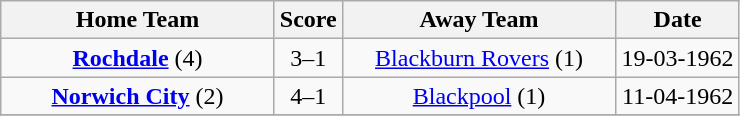<table class="wikitable" style="text-align:center;">
<tr>
<th width=175>Home Team</th>
<th width=20>Score</th>
<th width=175>Away Team</th>
<th width= 75>Date</th>
</tr>
<tr>
<td><a href='#'><strong>Rochdale</strong></a> (4)</td>
<td>3–1</td>
<td><a href='#'>Blackburn Rovers</a> (1)</td>
<td>19-03-1962</td>
</tr>
<tr>
<td><a href='#'><strong>Norwich City</strong></a> (2)</td>
<td>4–1</td>
<td><a href='#'>Blackpool</a> (1)</td>
<td>11-04-1962</td>
</tr>
<tr>
</tr>
</table>
